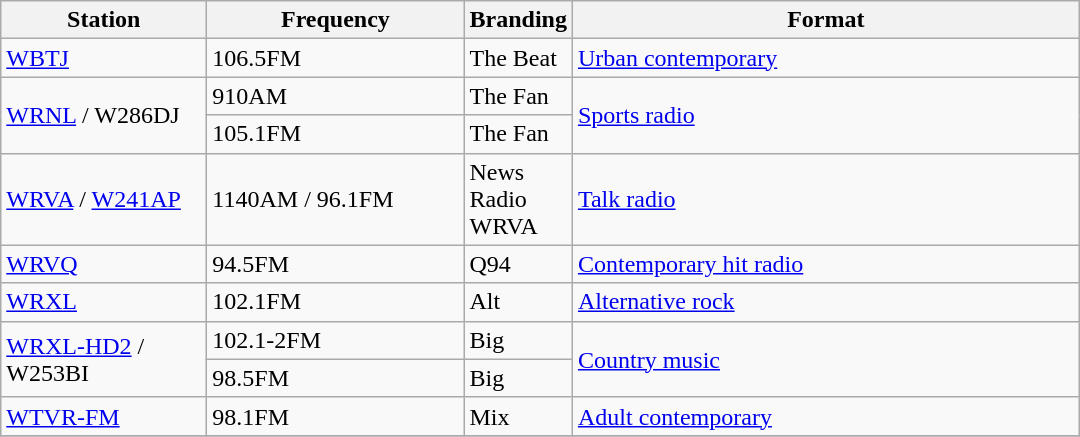<table class="wikitable sortable" style="width:45em;">
<tr>
<th style="width:20%">Station</th>
<th style="width:25%">Frequency</th>
<th style="width:5%">Branding</th>
<th style="width:50%">Format</th>
</tr>
<tr>
<td><a href='#'>WBTJ</a></td>
<td>106.5FM</td>
<td>The Beat</td>
<td><a href='#'>Urban contemporary</a></td>
</tr>
<tr>
<td rowspan="2"><a href='#'>WRNL</a> / W286DJ</td>
<td>910AM</td>
<td AM>The Fan</td>
<td rowspan="2"><a href='#'>Sports radio</a></td>
</tr>
<tr>
<td>105.1FM</td>
<td>The Fan</td>
</tr>
<tr>
<td><a href='#'>WRVA</a> / <a href='#'>W241AP</a></td>
<td>1140AM / 96.1FM</td>
<td>News Radio WRVA</td>
<td><a href='#'>Talk radio</a></td>
</tr>
<tr>
<td><a href='#'>WRVQ</a></td>
<td>94.5FM</td>
<td>Q94</td>
<td><a href='#'>Contemporary hit radio</a></td>
</tr>
<tr>
<td><a href='#'>WRXL</a></td>
<td>102.1FM</td>
<td>Alt</td>
<td><a href='#'>Alternative rock</a></td>
</tr>
<tr>
<td rowspan="2"><a href='#'>WRXL-HD2</a> / W253BI</td>
<td>102.1-2FM</td>
<td FM>Big</td>
<td rowspan="2"><a href='#'>Country music</a></td>
</tr>
<tr>
<td>98.5FM</td>
<td>Big</td>
</tr>
<tr>
<td><a href='#'>WTVR-FM</a></td>
<td>98.1FM</td>
<td>Mix</td>
<td><a href='#'>Adult contemporary</a></td>
</tr>
<tr>
</tr>
</table>
